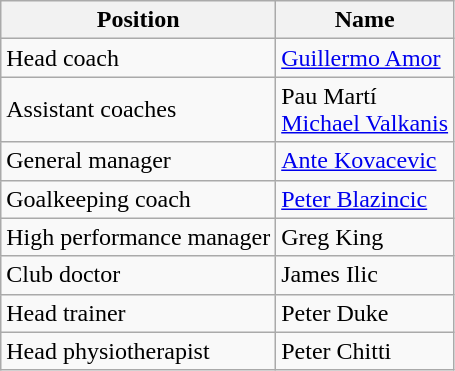<table class="wikitable">
<tr>
<th>Position</th>
<th>Name</th>
</tr>
<tr>
<td>Head coach</td>
<td> <a href='#'>Guillermo Amor</a></td>
</tr>
<tr>
<td>Assistant coaches</td>
<td> Pau Martí<br> <a href='#'>Michael Valkanis</a></td>
</tr>
<tr>
<td>General manager</td>
<td> <a href='#'>Ante Kovacevic</a></td>
</tr>
<tr>
<td>Goalkeeping coach</td>
<td> <a href='#'>Peter Blazincic</a></td>
</tr>
<tr>
<td>High performance manager</td>
<td> Greg King</td>
</tr>
<tr>
<td>Club doctor</td>
<td> James Ilic</td>
</tr>
<tr>
<td>Head trainer</td>
<td> Peter Duke</td>
</tr>
<tr>
<td>Head physiotherapist</td>
<td> Peter Chitti</td>
</tr>
</table>
